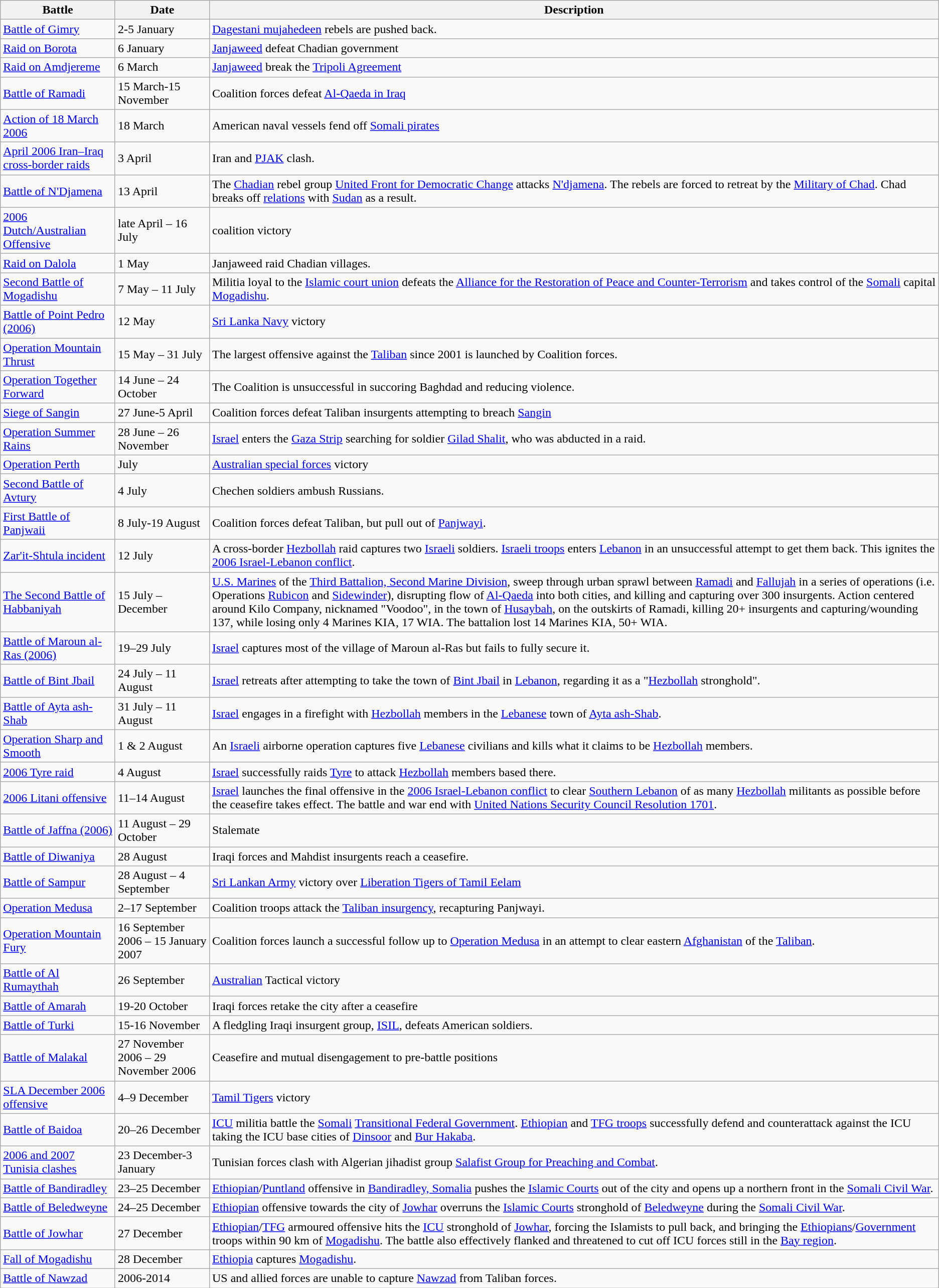<table class="wikitable">
<tr>
<th>Battle</th>
<th>Date</th>
<th>Description</th>
</tr>
<tr>
<td><a href='#'>Battle of Gimry</a></td>
<td>2-5 January</td>
<td><a href='#'>Dagestani mujahedeen</a> rebels are pushed back.</td>
</tr>
<tr>
<td><a href='#'>Raid on Borota</a></td>
<td>6 January</td>
<td><a href='#'>Janjaweed</a> defeat Chadian government</td>
</tr>
<tr>
<td><a href='#'>Raid on Amdjereme</a></td>
<td>6 March</td>
<td><a href='#'>Janjaweed</a> break the <a href='#'>Tripoli Agreement</a></td>
</tr>
<tr>
<td><a href='#'>Battle of Ramadi</a></td>
<td>15 March-15 November</td>
<td>Coalition forces defeat <a href='#'>Al-Qaeda in Iraq</a></td>
</tr>
<tr>
<td><a href='#'>Action of 18 March 2006</a></td>
<td>18 March</td>
<td>American naval vessels fend off <a href='#'>Somali pirates</a></td>
</tr>
<tr>
<td><a href='#'>April 2006 Iran–Iraq cross-border raids</a></td>
<td>3 April</td>
<td>Iran and <a href='#'>PJAK</a> clash.</td>
</tr>
<tr>
<td><a href='#'>Battle of N'Djamena</a></td>
<td>13 April</td>
<td>The <a href='#'>Chadian</a> rebel group <a href='#'>United Front for Democratic Change</a> attacks <a href='#'>N'djamena</a>. The rebels are forced to retreat by the <a href='#'>Military of Chad</a>.  Chad breaks off <a href='#'>relations</a> with <a href='#'>Sudan</a> as a result.</td>
</tr>
<tr>
<td><a href='#'>2006 Dutch/Australian Offensive</a></td>
<td>late April – 16 July</td>
<td>coalition victory</td>
</tr>
<tr>
<td><a href='#'>Raid on Dalola</a></td>
<td>1 May</td>
<td>Janjaweed raid Chadian villages.</td>
</tr>
<tr>
<td><a href='#'>Second Battle of Mogadishu</a></td>
<td>7 May – 11 July</td>
<td>Militia loyal to the <a href='#'>Islamic court union</a> defeats the <a href='#'>Alliance for the Restoration of Peace and Counter-Terrorism</a> and takes control of the <a href='#'>Somali</a> capital <a href='#'>Mogadishu</a>.</td>
</tr>
<tr>
<td><a href='#'>Battle of Point Pedro (2006)</a></td>
<td>12 May</td>
<td><a href='#'>Sri Lanka Navy</a> victory</td>
</tr>
<tr>
<td><a href='#'>Operation Mountain Thrust</a></td>
<td>15 May – 31 July</td>
<td>The largest offensive against the <a href='#'>Taliban</a> since 2001 is launched by Coalition forces.</td>
</tr>
<tr>
<td><a href='#'>Operation Together Forward</a></td>
<td>14 June – 24 October</td>
<td>The Coalition is unsuccessful in succoring Baghdad and reducing violence.</td>
</tr>
<tr>
<td><a href='#'>Siege of Sangin</a></td>
<td>27 June-5 April</td>
<td>Coalition forces defeat Taliban insurgents attempting to breach <a href='#'>Sangin</a></td>
</tr>
<tr>
<td><a href='#'>Operation Summer Rains</a></td>
<td>28 June – 26 November</td>
<td><a href='#'>Israel</a> enters the <a href='#'>Gaza Strip</a> searching for soldier <a href='#'>Gilad Shalit</a>, who was abducted in a raid.</td>
</tr>
<tr>
<td><a href='#'>Operation Perth</a></td>
<td>July</td>
<td><a href='#'>Australian special forces</a> victory</td>
</tr>
<tr>
<td><a href='#'>Second Battle of Avtury</a></td>
<td>4 July</td>
<td>Chechen soldiers ambush Russians.</td>
</tr>
<tr>
<td><a href='#'>First Battle of Panjwaii</a></td>
<td>8 July-19 August</td>
<td>Coalition forces defeat Taliban, but pull out of <a href='#'>Panjwayi</a>.</td>
</tr>
<tr>
<td><a href='#'>Zar'it-Shtula incident</a></td>
<td>12 July</td>
<td>A cross-border <a href='#'>Hezbollah</a> raid captures two <a href='#'>Israeli</a> soldiers. <a href='#'>Israeli troops</a> enters <a href='#'>Lebanon</a> in an unsuccessful attempt to get them back. This ignites the <a href='#'>2006 Israel-Lebanon conflict</a>.</td>
</tr>
<tr>
<td><a href='#'>The Second Battle of Habbaniyah</a></td>
<td>15 July – December</td>
<td><a href='#'>U.S. Marines</a> of the <a href='#'>Third Battalion, Second Marine Division</a>, sweep through urban sprawl between <a href='#'>Ramadi</a> and <a href='#'>Fallujah</a> in a series of operations (i.e. Operations <a href='#'>Rubicon</a> and <a href='#'>Sidewinder</a>), disrupting flow of <a href='#'>Al-Qaeda</a> into both cities, and killing and capturing over 300 insurgents. Action centered around Kilo Company, nicknamed "Voodoo", in the town of <a href='#'>Husaybah</a>, on the outskirts of Ramadi, killing 20+ insurgents and capturing/wounding 137, while losing only 4 Marines KIA, 17 WIA. The battalion lost 14 Marines KIA, 50+ WIA.</td>
</tr>
<tr>
<td><a href='#'>Battle of Maroun al-Ras (2006)</a></td>
<td>19–29 July</td>
<td><a href='#'>Israel</a> captures most of the village of Maroun al-Ras but fails to fully secure it.</td>
</tr>
<tr>
<td><a href='#'>Battle of Bint Jbail</a></td>
<td>24 July – 11 August</td>
<td><a href='#'>Israel</a> retreats after attempting to take the town of <a href='#'>Bint Jbail</a> in <a href='#'>Lebanon</a>, regarding it as a "<a href='#'>Hezbollah</a> stronghold".</td>
</tr>
<tr>
<td><a href='#'>Battle of Ayta ash-Shab</a></td>
<td>31 July – 11 August</td>
<td><a href='#'>Israel</a> engages in a firefight with <a href='#'>Hezbollah</a> members in the <a href='#'>Lebanese</a> town of <a href='#'>Ayta ash-Shab</a>.</td>
</tr>
<tr>
<td><a href='#'>Operation Sharp and Smooth</a></td>
<td>1 & 2 August</td>
<td>An <a href='#'>Israeli</a> airborne operation captures five <a href='#'>Lebanese</a> civilians and kills what it claims to be <a href='#'>Hezbollah</a> members.</td>
</tr>
<tr>
<td><a href='#'>2006 Tyre raid</a></td>
<td>4 August</td>
<td><a href='#'>Israel</a> successfully raids <a href='#'>Tyre</a> to attack <a href='#'>Hezbollah</a> members based there.</td>
</tr>
<tr>
<td><a href='#'>2006 Litani offensive</a></td>
<td>11–14 August</td>
<td><a href='#'>Israel</a> launches the final offensive in the <a href='#'>2006 Israel-Lebanon conflict</a> to clear <a href='#'>Southern Lebanon</a> of as many <a href='#'>Hezbollah</a> militants as possible before the ceasefire takes effect. The battle and war end with <a href='#'>United Nations Security Council Resolution 1701</a>.</td>
</tr>
<tr>
<td><a href='#'>Battle of Jaffna (2006)</a></td>
<td>11 August – 29 October</td>
<td>Stalemate</td>
</tr>
<tr>
<td><a href='#'>Battle of Diwaniya</a></td>
<td>28 August</td>
<td>Iraqi forces and Mahdist insurgents reach a ceasefire.</td>
</tr>
<tr>
<td><a href='#'>Battle of Sampur</a></td>
<td>28 August – 4 September</td>
<td><a href='#'>Sri Lankan Army</a> victory over <a href='#'>Liberation Tigers of Tamil Eelam</a></td>
</tr>
<tr>
<td><a href='#'>Operation Medusa</a></td>
<td>2–17 September</td>
<td>Coalition troops attack the <a href='#'>Taliban insurgency</a>, recapturing Panjwayi.</td>
</tr>
<tr>
<td><a href='#'>Operation Mountain Fury</a></td>
<td>16 September 2006 – 15 January 2007</td>
<td>Coalition forces launch a successful follow up to <a href='#'>Operation Medusa</a> in an attempt to clear eastern <a href='#'>Afghanistan</a> of the <a href='#'>Taliban</a>.</td>
</tr>
<tr>
<td><a href='#'>Battle of Al Rumaythah</a></td>
<td>26 September</td>
<td><a href='#'>Australian</a> Tactical victory</td>
</tr>
<tr>
<td><a href='#'>Battle of Amarah</a></td>
<td>19-20 October</td>
<td>Iraqi forces retake the city after a ceasefire</td>
</tr>
<tr>
<td><a href='#'>Battle of Turki</a></td>
<td>15-16 November</td>
<td>A fledgling Iraqi insurgent group, <a href='#'>ISIL</a>, defeats American soldiers.</td>
</tr>
<tr>
<td><a href='#'>Battle of Malakal</a></td>
<td>27 November 2006 – 29 November 2006</td>
<td>Ceasefire and mutual disengagement to pre-battle positions</td>
</tr>
<tr>
<td><a href='#'>SLA December 2006 offensive</a></td>
<td>4–9 December</td>
<td><a href='#'>Tamil Tigers</a> victory</td>
</tr>
<tr>
<td><a href='#'>Battle of Baidoa</a></td>
<td>20–26 December</td>
<td><a href='#'>ICU</a> militia battle the <a href='#'>Somali</a> <a href='#'>Transitional Federal Government</a>. <a href='#'>Ethiopian</a> and <a href='#'>TFG troops</a> successfully defend and counterattack against the ICU taking the ICU base cities of <a href='#'>Dinsoor</a> and <a href='#'>Bur Hakaba</a>.</td>
</tr>
<tr>
<td><a href='#'>2006 and 2007 Tunisia clashes</a></td>
<td>23 December-3 January</td>
<td>Tunisian forces clash with Algerian jihadist group <a href='#'>Salafist Group for Preaching and Combat</a>.</td>
</tr>
<tr>
<td><a href='#'>Battle of Bandiradley</a></td>
<td>23–25 December</td>
<td><a href='#'>Ethiopian</a>/<a href='#'>Puntland</a> offensive in <a href='#'>Bandiradley, Somalia</a> pushes the <a href='#'>Islamic Courts</a> out of the city and opens up a northern front in the <a href='#'>Somali Civil War</a>.</td>
</tr>
<tr>
<td><a href='#'>Battle of Beledweyne</a></td>
<td>24–25 December</td>
<td><a href='#'>Ethiopian</a> offensive towards the city of <a href='#'>Jowhar</a> overruns the <a href='#'>Islamic Courts</a> stronghold of <a href='#'>Beledweyne</a> during the <a href='#'>Somali Civil War</a>.</td>
</tr>
<tr>
<td><a href='#'>Battle of Jowhar</a></td>
<td>27 December</td>
<td><a href='#'>Ethiopian</a>/<a href='#'>TFG</a> armoured offensive hits the <a href='#'>ICU</a> stronghold of <a href='#'>Jowhar</a>, forcing the Islamists to pull back, and bringing the <a href='#'>Ethiopians</a>/<a href='#'>Government</a> troops within 90 km of <a href='#'>Mogadishu</a>. The battle also effectively flanked and threatened to cut off ICU forces still in the <a href='#'>Bay region</a>.</td>
</tr>
<tr>
<td><a href='#'>Fall of Mogadishu</a></td>
<td>28 December</td>
<td><a href='#'>Ethiopia</a> captures <a href='#'>Mogadishu</a>.</td>
</tr>
<tr>
<td><a href='#'>Battle of Nawzad</a></td>
<td>2006-2014</td>
<td>US and allied forces are unable to capture <a href='#'>Nawzad</a> from Taliban forces.</td>
</tr>
</table>
